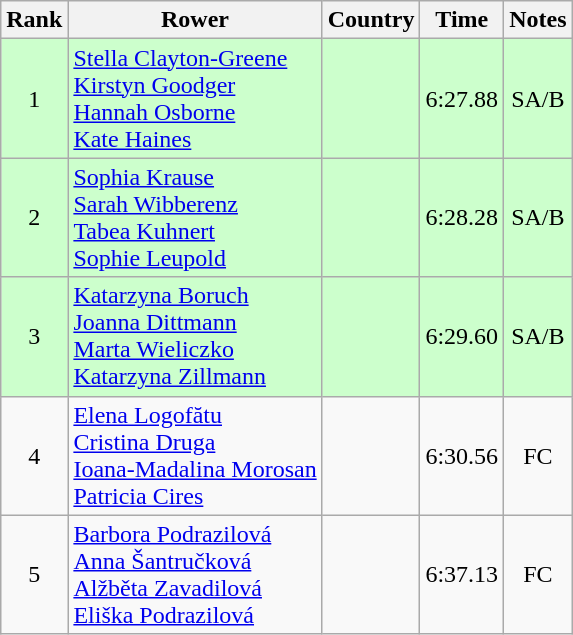<table class="wikitable" style="text-align:center">
<tr>
<th>Rank</th>
<th>Rower</th>
<th>Country</th>
<th>Time</th>
<th>Notes</th>
</tr>
<tr bgcolor=ccffcc>
<td>1</td>
<td align="left"><a href='#'>Stella Clayton-Greene</a><br><a href='#'>Kirstyn Goodger</a><br><a href='#'>Hannah Osborne</a><br><a href='#'>Kate Haines</a></td>
<td align="left"></td>
<td>6:27.88</td>
<td>SA/B</td>
</tr>
<tr bgcolor=ccffcc>
<td>2</td>
<td align="left"><a href='#'>Sophia Krause</a><br><a href='#'>Sarah Wibberenz</a><br><a href='#'>Tabea Kuhnert</a><br><a href='#'>Sophie Leupold</a></td>
<td align="left"></td>
<td>6:28.28</td>
<td>SA/B</td>
</tr>
<tr bgcolor=ccffcc>
<td>3</td>
<td align="left"><a href='#'>Katarzyna Boruch</a><br><a href='#'>Joanna Dittmann</a><br><a href='#'>Marta Wieliczko</a><br><a href='#'>Katarzyna Zillmann</a></td>
<td align="left"></td>
<td>6:29.60</td>
<td>SA/B</td>
</tr>
<tr>
<td>4</td>
<td align="left"><a href='#'>Elena Logofătu</a><br><a href='#'>Cristina Druga</a><br><a href='#'>Ioana-Madalina Morosan</a><br><a href='#'>Patricia Cires</a></td>
<td align="left"></td>
<td>6:30.56</td>
<td>FC</td>
</tr>
<tr>
<td>5</td>
<td align="left"><a href='#'>Barbora Podrazilová</a><br><a href='#'>Anna Šantručková</a><br><a href='#'>Alžběta Zavadilová</a><br><a href='#'>Eliška Podrazilová</a></td>
<td align="left"></td>
<td>6:37.13</td>
<td>FC</td>
</tr>
</table>
